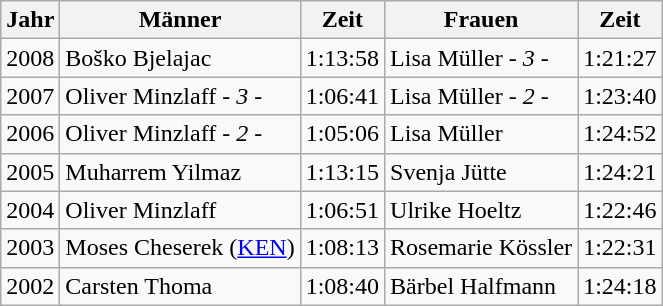<table class="wikitable sortable">
<tr>
<th>Jahr</th>
<th>Männer</th>
<th>Zeit</th>
<th>Frauen</th>
<th>Zeit</th>
</tr>
<tr>
<td>2008</td>
<td> Boško Bjelajac</td>
<td>1:13:58</td>
<td> Lisa Müller <em>- 3 -</em></td>
<td>1:21:27</td>
</tr>
<tr>
<td>2007</td>
<td> Oliver Minzlaff <em>- 3 -</em></td>
<td>1:06:41</td>
<td> Lisa Müller <em>- 2 -</em></td>
<td>1:23:40</td>
</tr>
<tr>
<td>2006</td>
<td> Oliver Minzlaff <em>- 2 -</em></td>
<td>1:05:06</td>
<td> Lisa Müller</td>
<td>1:24:52</td>
</tr>
<tr>
<td>2005</td>
<td> Muharrem Yilmaz</td>
<td>1:13:15</td>
<td> Svenja Jütte</td>
<td>1:24:21</td>
</tr>
<tr>
<td>2004</td>
<td> Oliver Minzlaff</td>
<td>1:06:51</td>
<td> Ulrike Hoeltz</td>
<td>1:22:46</td>
</tr>
<tr>
<td>2003</td>
<td> Moses Cheserek (<a href='#'>KEN</a>)</td>
<td>1:08:13</td>
<td> Rosemarie Kössler</td>
<td>1:22:31</td>
</tr>
<tr>
<td>2002</td>
<td> Carsten Thoma</td>
<td>1:08:40</td>
<td> Bärbel Halfmann</td>
<td>1:24:18</td>
</tr>
</table>
